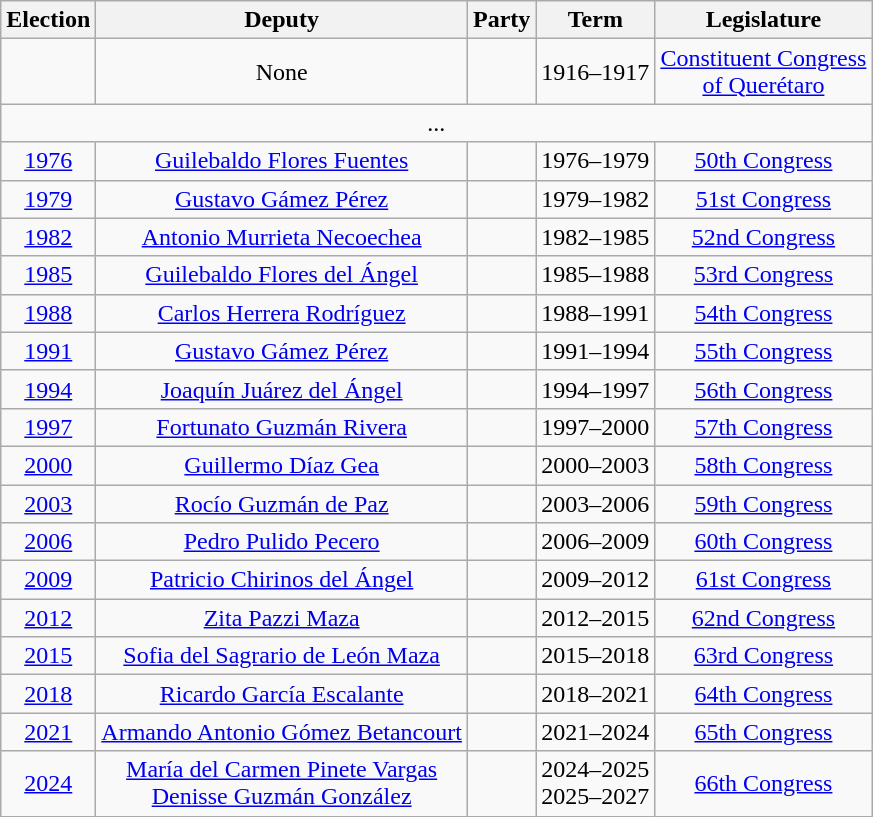<table class="wikitable sortable" style="text-align: center">
<tr>
<th>Election</th>
<th class="unsortable">Deputy</th>
<th class="unsortable">Party</th>
<th class="unsortable">Term</th>
<th class="unsortable">Legislature</th>
</tr>
<tr>
<td></td>
<td>None</td>
<td></td>
<td>1916–1917</td>
<td><a href='#'>Constituent Congress<br>of Querétaro</a></td>
</tr>
<tr>
<td colspan=5> ...</td>
</tr>
<tr>
<td><a href='#'>1976</a></td>
<td><a href='#'>Guilebaldo Flores Fuentes</a></td>
<td></td>
<td>1976–1979</td>
<td><a href='#'>50th Congress</a></td>
</tr>
<tr>
<td><a href='#'>1979</a></td>
<td><a href='#'>Gustavo Gámez Pérez</a></td>
<td></td>
<td>1979–1982</td>
<td><a href='#'>51st Congress</a></td>
</tr>
<tr>
<td><a href='#'>1982</a></td>
<td><a href='#'>Antonio Murrieta Necoechea</a></td>
<td></td>
<td>1982–1985</td>
<td><a href='#'>52nd Congress</a></td>
</tr>
<tr>
<td><a href='#'>1985</a></td>
<td><a href='#'>Guilebaldo Flores del Ángel</a></td>
<td></td>
<td>1985–1988</td>
<td><a href='#'>53rd Congress</a></td>
</tr>
<tr>
<td><a href='#'>1988</a></td>
<td><a href='#'>Carlos Herrera Rodríguez</a></td>
<td></td>
<td>1988–1991</td>
<td><a href='#'>54th Congress</a></td>
</tr>
<tr>
<td><a href='#'>1991</a></td>
<td><a href='#'>Gustavo Gámez Pérez</a></td>
<td></td>
<td>1991–1994</td>
<td><a href='#'>55th Congress</a></td>
</tr>
<tr>
<td><a href='#'>1994</a></td>
<td><a href='#'>Joaquín Juárez del Ángel</a></td>
<td></td>
<td>1994–1997</td>
<td><a href='#'>56th Congress</a></td>
</tr>
<tr>
<td><a href='#'>1997</a></td>
<td><a href='#'>Fortunato Guzmán Rivera</a></td>
<td></td>
<td>1997–2000</td>
<td><a href='#'>57th Congress</a></td>
</tr>
<tr>
<td><a href='#'>2000</a></td>
<td><a href='#'>Guillermo Díaz Gea</a></td>
<td></td>
<td>2000–2003</td>
<td><a href='#'>58th Congress</a></td>
</tr>
<tr>
<td><a href='#'>2003</a></td>
<td><a href='#'>Rocío Guzmán de Paz</a></td>
<td></td>
<td>2003–2006</td>
<td><a href='#'>59th Congress</a></td>
</tr>
<tr>
<td><a href='#'>2006</a></td>
<td><a href='#'>Pedro Pulido Pecero</a></td>
<td></td>
<td>2006–2009</td>
<td><a href='#'>60th Congress</a></td>
</tr>
<tr>
<td><a href='#'>2009</a></td>
<td><a href='#'>Patricio Chirinos del Ángel</a></td>
<td></td>
<td>2009–2012</td>
<td><a href='#'>61st Congress</a></td>
</tr>
<tr>
<td><a href='#'>2012</a></td>
<td><a href='#'>Zita Pazzi Maza</a></td>
<td></td>
<td>2012–2015</td>
<td><a href='#'>62nd Congress</a></td>
</tr>
<tr>
<td><a href='#'>2015</a></td>
<td><a href='#'>Sofia del Sagrario de León Maza</a></td>
<td></td>
<td>2015–2018</td>
<td><a href='#'>63rd Congress</a></td>
</tr>
<tr>
<td><a href='#'>2018</a></td>
<td><a href='#'>Ricardo García Escalante</a></td>
<td></td>
<td>2018–2021</td>
<td><a href='#'>64th Congress</a></td>
</tr>
<tr>
<td><a href='#'>2021</a></td>
<td><a href='#'>Armando Antonio Gómez Betancourt</a></td>
<td></td>
<td>2021–2024</td>
<td><a href='#'>65th Congress</a></td>
</tr>
<tr>
<td><a href='#'>2024</a></td>
<td><a href='#'>María del Carmen Pinete Vargas</a><br><a href='#'>Denisse Guzmán González</a></td>
<td></td>
<td>2024–2025<br>2025–2027</td>
<td><a href='#'>66th Congress</a></td>
</tr>
</table>
